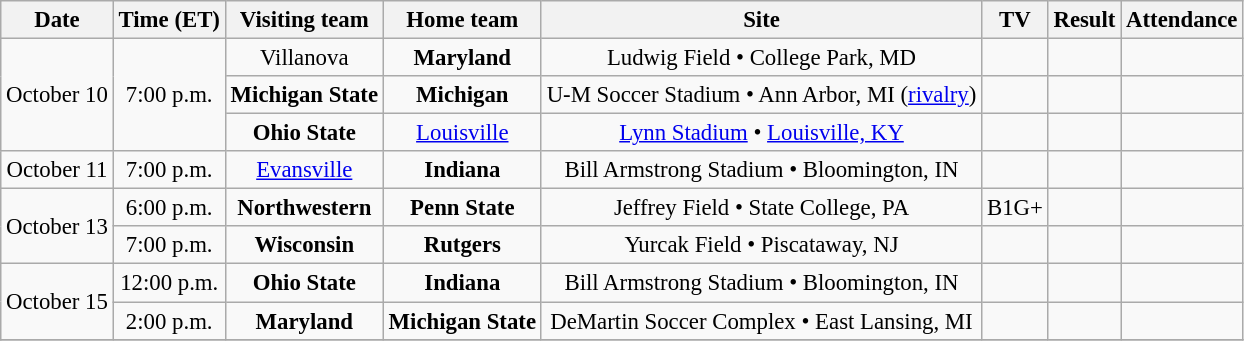<table class="wikitable" style="font-size:95%; text-align: center;">
<tr>
<th>Date</th>
<th>Time (ET)</th>
<th>Visiting team</th>
<th>Home team</th>
<th>Site</th>
<th>TV</th>
<th>Result</th>
<th>Attendance</th>
</tr>
<tr>
<td rowspan="3">October 10</td>
<td rowspan="3">7:00 p.m.</td>
<td>Villanova</td>
<td><strong>Maryland</strong></td>
<td>Ludwig Field • College Park, MD</td>
<td></td>
<td></td>
<td></td>
</tr>
<tr>
<td><strong>Michigan State</strong></td>
<td><strong>Michigan</strong></td>
<td>U-M Soccer Stadium • Ann Arbor, MI (<a href='#'>rivalry</a>)</td>
<td></td>
<td></td>
<td></td>
</tr>
<tr>
<td><strong>Ohio State</strong></td>
<td><a href='#'>Louisville</a></td>
<td><a href='#'>Lynn Stadium</a> • <a href='#'>Louisville, KY</a></td>
<td></td>
<td></td>
<td></td>
</tr>
<tr>
<td>October 11</td>
<td>7:00 p.m.</td>
<td><a href='#'>Evansville</a></td>
<td><strong>Indiana</strong></td>
<td>Bill Armstrong Stadium • Bloomington, IN</td>
<td></td>
<td></td>
<td></td>
</tr>
<tr>
<td rowspan="2">October 13</td>
<td>6:00 p.m.</td>
<td><strong>Northwestern</strong></td>
<td><strong>Penn State</strong></td>
<td>Jeffrey Field • State College, PA</td>
<td>B1G+</td>
<td></td>
<td></td>
</tr>
<tr>
<td>7:00 p.m.</td>
<td><strong>Wisconsin</strong></td>
<td><strong>Rutgers</strong></td>
<td>Yurcak Field • Piscataway, NJ</td>
<td></td>
<td></td>
<td></td>
</tr>
<tr>
<td rowspan="2">October 15</td>
<td>12:00 p.m.</td>
<td><strong>Ohio State</strong></td>
<td><strong>Indiana</strong></td>
<td>Bill Armstrong Stadium • Bloomington, IN</td>
<td></td>
<td></td>
<td></td>
</tr>
<tr>
<td>2:00 p.m.</td>
<td><strong>Maryland</strong></td>
<td><strong>Michigan State</strong></td>
<td>DeMartin Soccer Complex • East Lansing, MI</td>
<td></td>
<td></td>
<td></td>
</tr>
<tr>
</tr>
</table>
